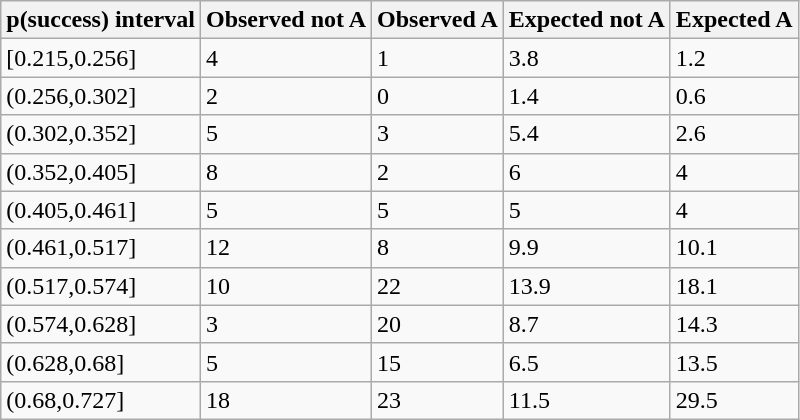<table class="wikitable">
<tr>
<th>p(success) interval</th>
<th>Observed not A</th>
<th>Observed A</th>
<th>Expected not A</th>
<th>Expected A</th>
</tr>
<tr>
<td>[0.215,0.256]</td>
<td>4</td>
<td>1</td>
<td>3.8</td>
<td>1.2</td>
</tr>
<tr>
<td>(0.256,0.302]</td>
<td>2</td>
<td>0</td>
<td>1.4</td>
<td>0.6</td>
</tr>
<tr>
<td>(0.302,0.352]</td>
<td>5</td>
<td>3</td>
<td>5.4</td>
<td>2.6</td>
</tr>
<tr>
<td>(0.352,0.405]</td>
<td>8</td>
<td>2</td>
<td>6</td>
<td>4</td>
</tr>
<tr>
<td>(0.405,0.461]</td>
<td>5</td>
<td>5</td>
<td>5</td>
<td>4</td>
</tr>
<tr>
<td>(0.461,0.517]</td>
<td>12</td>
<td>8</td>
<td>9.9</td>
<td>10.1</td>
</tr>
<tr>
<td>(0.517,0.574]</td>
<td>10</td>
<td>22</td>
<td>13.9</td>
<td>18.1</td>
</tr>
<tr>
<td>(0.574,0.628]</td>
<td>3</td>
<td>20</td>
<td>8.7</td>
<td>14.3</td>
</tr>
<tr>
<td>(0.628,0.68]</td>
<td>5</td>
<td>15</td>
<td>6.5</td>
<td>13.5</td>
</tr>
<tr>
<td>(0.68,0.727]</td>
<td>18</td>
<td>23</td>
<td>11.5</td>
<td>29.5</td>
</tr>
</table>
